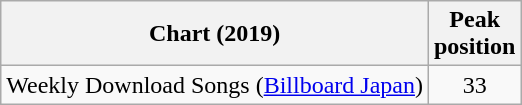<table class="wikitable plainrowheaders sortable">
<tr>
<th>Chart (2019)</th>
<th>Peak<br>position</th>
</tr>
<tr>
<td>Weekly Download Songs (<a href='#'>Billboard Japan</a>)</td>
<td align=center>33</td>
</tr>
</table>
